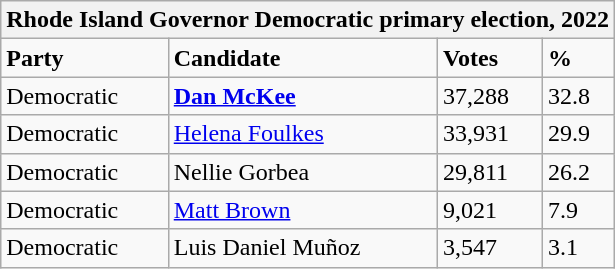<table class="wikitable">
<tr>
<th colspan="4">Rhode Island Governor Democratic primary election, 2022</th>
</tr>
<tr>
<td><strong>Party</strong></td>
<td><strong>Candidate</strong></td>
<td><strong>Votes</strong></td>
<td><strong>%</strong></td>
</tr>
<tr>
<td>Democratic</td>
<td><strong><a href='#'>Dan McKee</a></strong></td>
<td>37,288</td>
<td>32.8</td>
</tr>
<tr>
<td>Democratic</td>
<td><a href='#'>Helena Foulkes</a></td>
<td>33,931</td>
<td>29.9</td>
</tr>
<tr>
<td>Democratic</td>
<td>Nellie Gorbea</td>
<td>29,811</td>
<td>26.2</td>
</tr>
<tr>
<td>Democratic</td>
<td><a href='#'>Matt Brown</a></td>
<td>9,021</td>
<td>7.9</td>
</tr>
<tr>
<td>Democratic</td>
<td>Luis Daniel Muñoz</td>
<td>3,547</td>
<td>3.1</td>
</tr>
</table>
